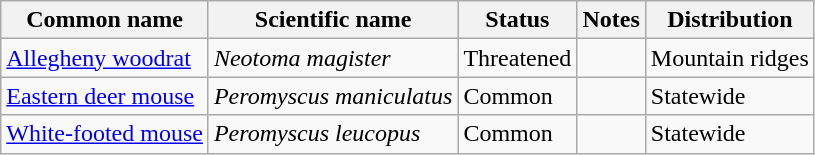<table class="wikitable">
<tr>
<th>Common name</th>
<th>Scientific name</th>
<th>Status</th>
<th>Notes</th>
<th>Distribution</th>
</tr>
<tr>
<td><a href='#'>Allegheny woodrat</a></td>
<td><em>Neotoma magister</em></td>
<td>Threatened</td>
<td></td>
<td>Mountain ridges</td>
</tr>
<tr>
<td><a href='#'>Eastern deer mouse</a></td>
<td><em>Peromyscus maniculatus</em></td>
<td>Common</td>
<td></td>
<td>Statewide</td>
</tr>
<tr>
<td><a href='#'>White-footed mouse</a></td>
<td><em>Peromyscus leucopus</em></td>
<td>Common</td>
<td></td>
<td>Statewide</td>
</tr>
</table>
